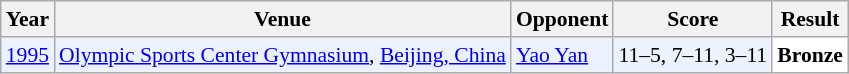<table class="sortable wikitable" style="font-size: 90%;">
<tr>
<th>Year</th>
<th>Venue</th>
<th>Opponent</th>
<th>Score</th>
<th>Result</th>
</tr>
<tr style="background:#ECF2FF">
<td align="center"><a href='#'>1995</a></td>
<td align="left"><a href='#'>Olympic Sports Center Gymnasium</a>, <a href='#'>Beijing, China</a></td>
<td align="left"> <a href='#'>Yao Yan</a></td>
<td align="left">11–5, 7–11, 3–11</td>
<td style="text-align:left; background:white"> <strong>Bronze</strong></td>
</tr>
</table>
